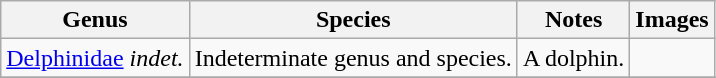<table class="wikitable">
<tr>
<th>Genus</th>
<th>Species</th>
<th>Notes</th>
<th>Images</th>
</tr>
<tr>
<td><a href='#'>Delphinidae</a> <em>indet.</em></td>
<td>Indeterminate genus and species.</td>
<td>A dolphin.</td>
<td></td>
</tr>
<tr>
</tr>
</table>
